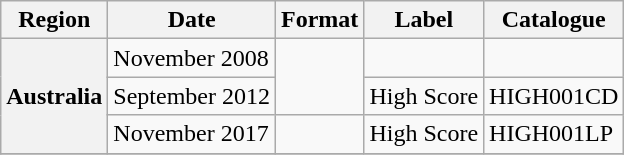<table class="wikitable plainrowheaders">
<tr>
<th scope="col">Region</th>
<th scope="col">Date</th>
<th scope="col">Format</th>
<th scope="col">Label</th>
<th scope="col">Catalogue</th>
</tr>
<tr>
<th scope="row" rowspan="3">Australia</th>
<td>November 2008</td>
<td rowspan="2"></td>
<td></td>
</tr>
<tr>
<td>September 2012</td>
<td>High Score</td>
<td>HIGH001CD</td>
</tr>
<tr>
<td>November 2017</td>
<td></td>
<td>High Score</td>
<td>HIGH001LP</td>
</tr>
<tr>
</tr>
</table>
